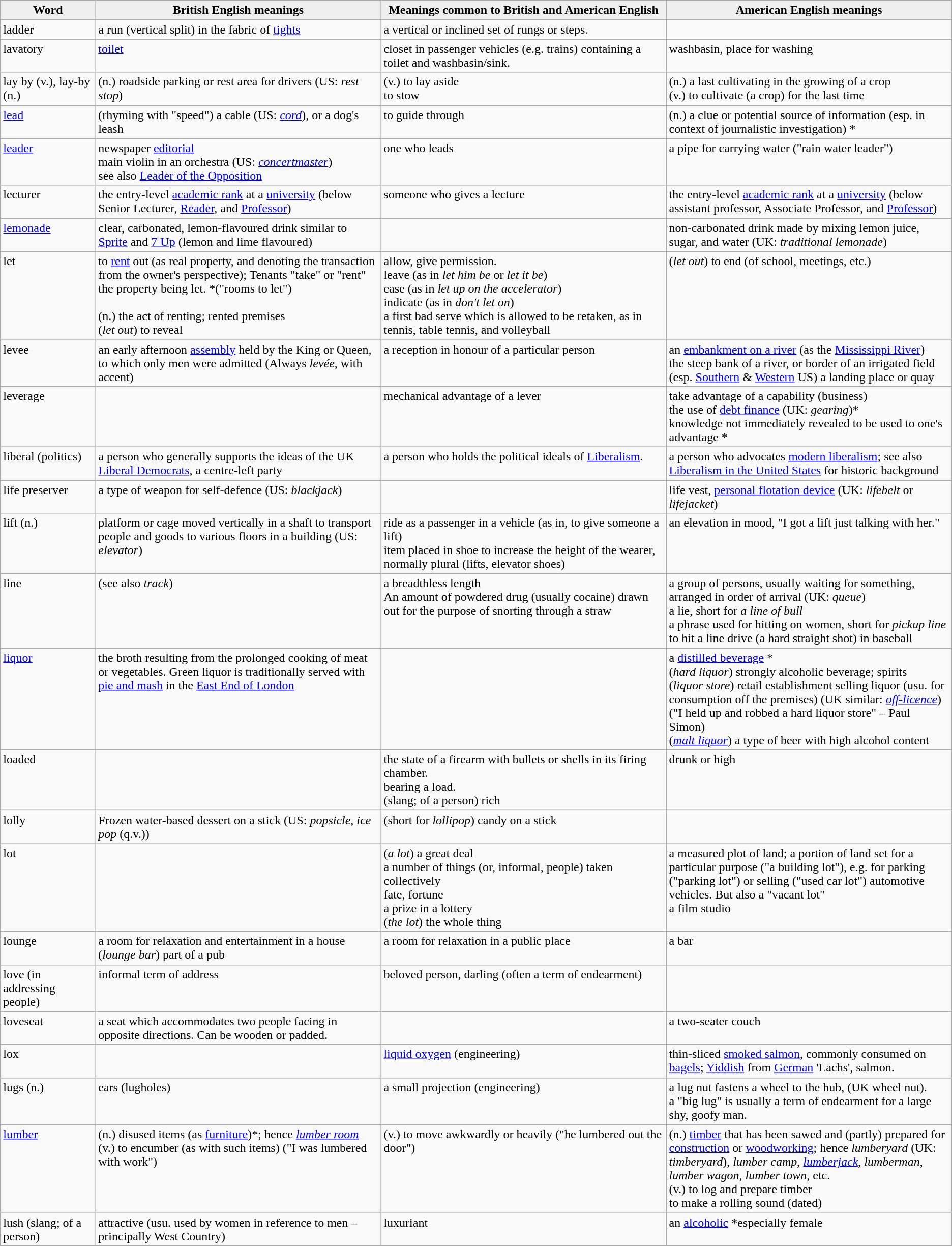<table class="wikitable">
<tr>
<th style="width:10%; background:#efefef;">Word</th>
<th style="width:30%; background:#efefef;">British English meanings</th>
<th style="width:30%; background:#efefef;">Meanings common to British and American English</th>
<th style="width:30%; background:#efefef;">American English meanings<br></th>
</tr>
<tr valign="top">
<td>ladder</td>
<td>a run (vertical split) in the fabric of <a href='#'>tights</a></td>
<td>a vertical or inclined set of rungs or steps.</td>
<td> </td>
</tr>
<tr valign="top">
<td>lavatory</td>
<td><a href='#'>toilet</a></td>
<td>closet in passenger vehicles (e.g. trains) containing a toilet and washbasin/sink.</td>
<td>washbasin, place for washing</td>
</tr>
<tr valign="top">
<td>lay by (v.), lay-by (n.)</td>
<td>(n.) roadside parking or rest area for drivers (US: <em>rest stop</em>)</td>
<td>(v.) to lay aside<br>to stow</td>
<td>(n.) a last cultivating in the growing of a crop<br>(v.) to cultivate (a crop) for the last time<br></td>
</tr>
<tr valign="top">
<td><a href='#'>lead</a></td>
<td>(rhyming with "speed") a cable (US: <em><a href='#'>cord</a></em>), or a dog's leash</td>
<td>to guide through</td>
<td>(n.) a clue or potential source of information (esp. in context of journalistic investigation) *</td>
</tr>
<tr valign="top">
<td><a href='#'>leader</a></td>
<td>newspaper <a href='#'>editorial</a><br>main violin in an orchestra (US: <em><a href='#'>concertmaster</a></em>)<br>see also <a href='#'>Leader of the Opposition</a></td>
<td>one who leads</td>
<td>a pipe for carrying water ("rain water leader")</td>
</tr>
<tr valign="top">
<td>lecturer</td>
<td>the entry-level <a href='#'>academic rank</a> at a <a href='#'>university</a> (below Senior Lecturer, <a href='#'>Reader</a>, and <a href='#'>Professor</a>)</td>
<td>someone who gives a lecture</td>
<td>the entry-level <a href='#'>academic rank</a> at a <a href='#'>university</a> (below assistant professor, Associate Professor, and <a href='#'>Professor</a>)</td>
</tr>
<tr valign="top">
<td><a href='#'>lemonade</a></td>
<td>clear, carbonated, lemon-flavoured drink similar to <a href='#'>Sprite</a> and <a href='#'>7 Up</a> (lemon and lime flavoured)</td>
<td> </td>
<td>non-carbonated drink made by mixing lemon juice, sugar, and water (UK: <em>traditional lemonade</em>)</td>
</tr>
<tr valign="top">
<td>let</td>
<td>to <a href='#'>rent</a> out (as real property, and denoting the transaction from the owner's perspective); Tenants "take" or "rent" the property being let.   *("rooms to let")<br><br>(n.) the act of renting; rented premises<br>(<em>let out</em>) to reveal</td>
<td>allow, give permission.<br>leave (as in <em>let him be</em> or <em>let it be</em>)<br>ease (as in <em>let up on the accelerator</em>)<br>indicate (as in <em>don't let on</em>)<br>a first bad serve which is allowed to be retaken, as in tennis, table tennis, and volleyball</td>
<td>(<em>let out</em>) to end (of school, meetings, etc.)</td>
</tr>
<tr valign="top">
<td>levee</td>
<td>an early afternoon <a href='#'>assembly</a> held by the King or Queen, to which only men were admitted (Always <em>levée</em>, with accent)</td>
<td>a reception in honour of a particular person</td>
<td>an <a href='#'>embankment on a river</a> (as the <a href='#'>Mississippi River</a>)<br>the steep bank of a river, or border of an irrigated field<br>(esp. <a href='#'>Southern</a> & <a href='#'>Western</a> US) a landing place or quay</td>
</tr>
<tr valign="top">
<td>leverage</td>
<td> </td>
<td>mechanical advantage of a lever<br></td>
<td>take advantage of a capability (business) <br>the use of <a href='#'>debt finance</a> (UK: <em>gearing</em>)*<br>knowledge not immediately revealed to be used to one's advantage *</td>
</tr>
<tr valign="top">
<td>liberal (politics)</td>
<td>a person who generally supports the ideas of the UK <a href='#'>Liberal Democrats</a>, a centre-left party</td>
<td>a person who holds the political ideals of <a href='#'>Liberalism</a>.</td>
<td>a person who advocates <a href='#'>modern liberalism</a>; see also <a href='#'>Liberalism in the United States</a> for historic background</td>
</tr>
<tr valign="top">
<td>life preserver</td>
<td>a type of weapon for self-defence (US: <em>blackjack</em>)</td>
<td> </td>
<td>life vest, <a href='#'>personal flotation device</a> (UK: <em>lifebelt</em> or <em>lifejacket</em>)</td>
</tr>
<tr valign="top">
<td>lift (n.)</td>
<td>platform or cage moved vertically in a shaft to transport people and goods to various floors in a building (US: <em>elevator</em>)</td>
<td>ride as a passenger in a vehicle (as in, to give someone a lift)<br>item placed in shoe to increase the height of the wearer, normally plural (lifts, elevator shoes)</td>
<td>an elevation in mood, "I got a lift just talking with her."</td>
</tr>
<tr valign="top">
<td>line</td>
<td>(see also <em>track</em>)</td>
<td>a breadthless length<br>An amount of powdered drug (usually cocaine) drawn out for the purpose of snorting through a straw</td>
<td>a group of persons, usually waiting for something, arranged in order of arrival (UK: <em>queue</em>)<br>a lie, short for <em>a line of bull</em><br>a phrase used for hitting on women, short for <em>pickup line</em><br>to hit a line drive (a hard straight shot) in baseball</td>
</tr>
<tr valign="top">
<td><a href='#'>liquor</a></td>
<td>the broth resulting from the prolonged cooking of meat or vegetables. Green liquor is traditionally served with <a href='#'>pie and mash</a> in the <a href='#'>East End of London</a></td>
<td> </td>
<td>a <a href='#'>distilled beverage</a> *<br>(<em>hard liquor</em>) strongly alcoholic beverage; spirits<br>(<em>liquor store</em>) retail establishment selling liquor (usu. for consumption off the premises) (UK similar: <em><a href='#'>off-licence</a></em>) ("I held up and robbed a hard liquor store" – Paul Simon)<br>(<em><a href='#'>malt liquor</a></em>) a type of beer with high alcohol content</td>
</tr>
<tr valign="top">
<td>loaded</td>
<td> </td>
<td>the state of a firearm with bullets or shells in its firing chamber.<br>bearing a load.<br> (slang; of a person) rich</td>
<td>drunk or high</td>
</tr>
<tr valign="top">
<td>lolly</td>
<td>Frozen water-based dessert on a stick (US: <em>popsicle</em>, <em>ice pop</em> (q.v.))</td>
<td>(short for <em>lollipop</em>) candy on a stick</td>
<td> </td>
</tr>
<tr valign="top">
<td>lot</td>
<td></td>
<td>(<em>a lot</em>) a great deal<br>a number of things (or, informal, people) taken collectively<br>fate, fortune<br>a prize in a lottery<br>(<em>the lot</em>) the whole thing</td>
<td>a measured plot of land; a portion of land set for a particular purpose ("a building lot"), e.g. for parking ("parking lot") or selling ("used car lot") automotive vehicles. But also a "vacant lot"<br>a film studio</td>
</tr>
<tr valign="top">
<td>lounge</td>
<td>a room for relaxation and entertainment in a house<br>(<em>lounge bar</em>) part of a pub</td>
<td>a room for relaxation in a public place</td>
<td>a bar</td>
</tr>
<tr valign="top">
<td>love (in addressing people)</td>
<td>informal term of address</td>
<td>beloved person, darling (often a term of endearment)</td>
<td> </td>
</tr>
<tr valign="top">
<td>loveseat</td>
<td>a seat which accommodates two people facing in opposite directions. Can be wooden or padded.</td>
<td> </td>
<td>a two-seater couch</td>
</tr>
<tr valign="top">
<td>lox</td>
<td> </td>
<td><a href='#'>liquid oxygen</a> (engineering)</td>
<td>thin-sliced <a href='#'>smoked salmon</a>, commonly consumed on <a href='#'>bagels</a>; <a href='#'>Yiddish</a> from <a href='#'>German</a> 'Lachs', salmon.</td>
</tr>
<tr valign="top">
<td>lugs (n.)</td>
<td>ears (lugholes)</td>
<td>a small projection (engineering)</td>
<td>a lug nut fastens a wheel to the hub, (UK wheel nut).<br> a "big lug" is usually a term of endearment for a large shy, goofy man.</td>
</tr>
<tr valign="top">
<td><a href='#'>lumber</a></td>
<td>(n.) disused items (as <a href='#'>furniture</a>)*; hence <em><a href='#'>lumber room</a></em><br>(v.) to encumber (as with such items) ("I was lumbered with work")</td>
<td>(v.) to move awkwardly or heavily ("he lumbered out the door")</td>
<td>(n.) <a href='#'>timber</a> that has been sawed and (partly) prepared for <a href='#'>construction</a> or <a href='#'>woodworking</a>; hence <em>lumberyard</em> (UK: <em>timberyard</em>), <em>lumber camp</em>, <em><a href='#'>lumberjack</a></em>, <em>lumberman</em>, <em>lumber wagon</em>, <em>lumber town</em>, etc.<br>(v.) to log and prepare timber<br>to make a rolling sound (dated)</td>
</tr>
<tr valign="top">
<td>lush (slang; of a person)</td>
<td>attractive (usu. used by women in reference to men – principally West Country)</td>
<td>luxuriant</td>
<td>an <a href='#'>alcoholic</a> *especially female</td>
</tr>
</table>
